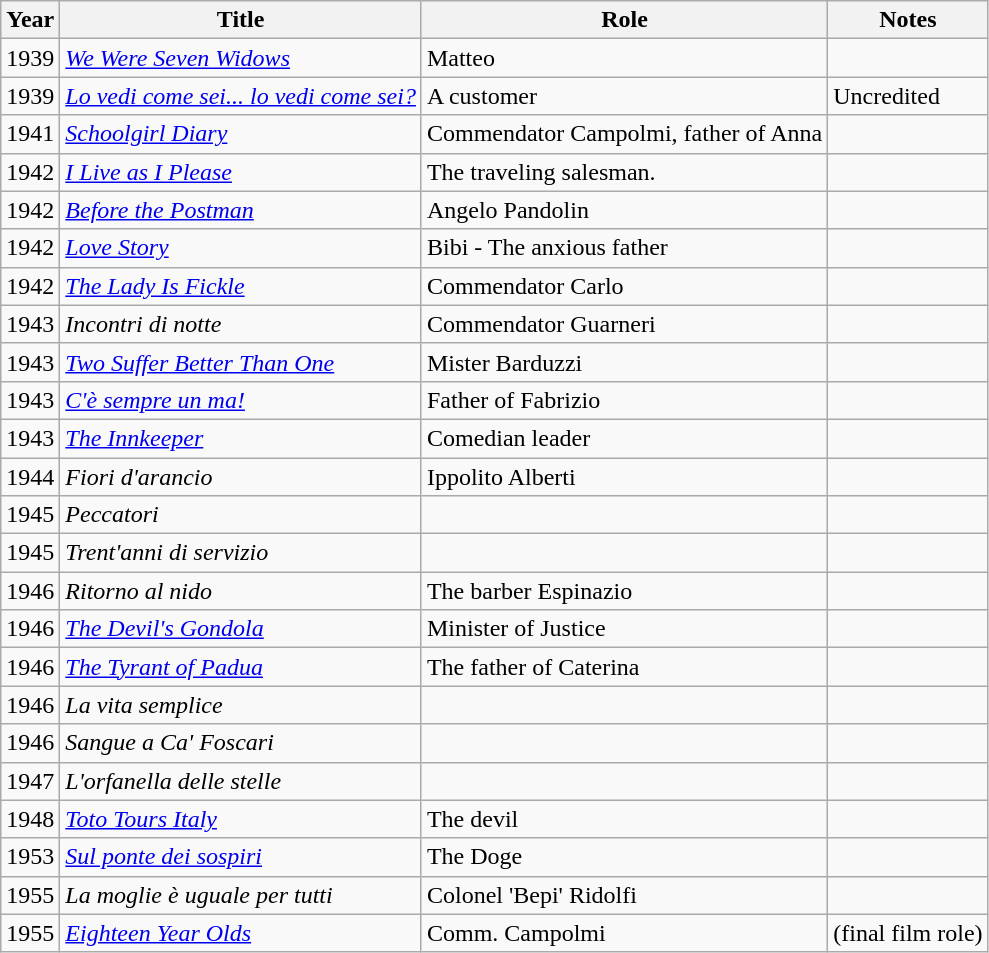<table class="wikitable">
<tr>
<th>Year</th>
<th>Title</th>
<th>Role</th>
<th>Notes</th>
</tr>
<tr>
<td>1939</td>
<td><em><a href='#'>We Were Seven Widows</a></em></td>
<td>Matteo</td>
<td></td>
</tr>
<tr>
<td>1939</td>
<td><em><a href='#'>Lo vedi come sei... lo vedi come sei?</a></em></td>
<td>A customer</td>
<td>Uncredited</td>
</tr>
<tr>
<td>1941</td>
<td><em><a href='#'>Schoolgirl Diary</a></em></td>
<td>Commendator Campolmi, father of Anna</td>
<td></td>
</tr>
<tr>
<td>1942</td>
<td><em><a href='#'>I Live as I Please</a></em></td>
<td>The traveling salesman.</td>
<td></td>
</tr>
<tr>
<td>1942</td>
<td><em><a href='#'>Before the Postman</a></em></td>
<td>Angelo Pandolin</td>
<td></td>
</tr>
<tr>
<td>1942</td>
<td><em><a href='#'>Love Story</a></em></td>
<td>Bibi - The anxious father</td>
<td></td>
</tr>
<tr>
<td>1942</td>
<td><em><a href='#'>The Lady Is Fickle</a></em></td>
<td>Commendator Carlo</td>
<td></td>
</tr>
<tr>
<td>1943</td>
<td><em>Incontri di notte</em></td>
<td>Commendator Guarneri</td>
<td></td>
</tr>
<tr>
<td>1943</td>
<td><em><a href='#'>Two Suffer Better Than One</a></em></td>
<td>Mister Barduzzi</td>
<td></td>
</tr>
<tr>
<td>1943</td>
<td><em><a href='#'>C'è sempre un ma!</a></em></td>
<td>Father of Fabrizio</td>
<td></td>
</tr>
<tr>
<td>1943</td>
<td><em><a href='#'>The Innkeeper</a></em></td>
<td>Comedian leader</td>
<td></td>
</tr>
<tr>
<td>1944</td>
<td><em>Fiori d'arancio</em></td>
<td>Ippolito Alberti</td>
<td></td>
</tr>
<tr>
<td>1945</td>
<td><em>Peccatori</em></td>
<td></td>
<td></td>
</tr>
<tr>
<td>1945</td>
<td><em>Trent'anni di servizio</em></td>
<td></td>
<td></td>
</tr>
<tr>
<td>1946</td>
<td><em>Ritorno al nido</em></td>
<td>The barber Espinazio</td>
<td></td>
</tr>
<tr>
<td>1946</td>
<td><em><a href='#'>The Devil's Gondola</a></em></td>
<td>Minister of Justice</td>
<td></td>
</tr>
<tr>
<td>1946</td>
<td><em><a href='#'>The Tyrant of Padua</a></em></td>
<td>The father of Caterina</td>
<td></td>
</tr>
<tr>
<td>1946</td>
<td><em>La vita semplice</em></td>
<td></td>
<td></td>
</tr>
<tr>
<td>1946</td>
<td><em>Sangue a Ca' Foscari</em></td>
<td></td>
<td></td>
</tr>
<tr>
<td>1947</td>
<td><em>L'orfanella delle stelle</em></td>
<td></td>
<td></td>
</tr>
<tr>
<td>1948</td>
<td><em><a href='#'>Toto Tours Italy</a></em></td>
<td>The devil</td>
<td></td>
</tr>
<tr>
<td>1953</td>
<td><em><a href='#'>Sul ponte dei sospiri</a></em></td>
<td>The Doge</td>
<td></td>
</tr>
<tr>
<td>1955</td>
<td><em>La moglie è uguale per tutti</em></td>
<td>Colonel 'Bepi' Ridolfi</td>
<td></td>
</tr>
<tr>
<td>1955</td>
<td><em><a href='#'>Eighteen Year Olds</a></em></td>
<td>Comm. Campolmi</td>
<td>(final film role)</td>
</tr>
</table>
